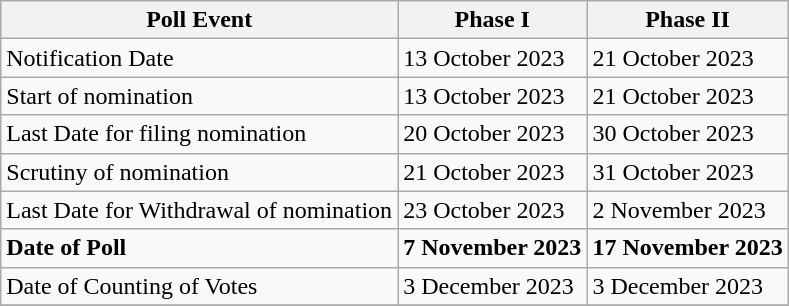<table class="wikitable">
<tr>
<th>Poll Event</th>
<th>Phase I</th>
<th>Phase II</th>
</tr>
<tr>
<td>Notification Date</td>
<td>13 October 2023</td>
<td>21 October 2023</td>
</tr>
<tr>
<td>Start of nomination</td>
<td>13 October 2023</td>
<td>21 October 2023</td>
</tr>
<tr>
<td>Last Date for filing nomination</td>
<td>20 October 2023</td>
<td>30 October 2023</td>
</tr>
<tr>
<td>Scrutiny of nomination</td>
<td>21 October 2023</td>
<td>31 October 2023</td>
</tr>
<tr>
<td>Last Date for Withdrawal of nomination</td>
<td>23 October 2023</td>
<td>2 November 2023</td>
</tr>
<tr>
<td><strong>Date of Poll</strong></td>
<td><strong>7</strong> <strong>November 2023</strong></td>
<td><strong>17</strong> <strong>November 2023</strong></td>
</tr>
<tr>
<td>Date of Counting of Votes</td>
<td>3 December 2023</td>
<td>3 December 2023</td>
</tr>
<tr>
</tr>
</table>
